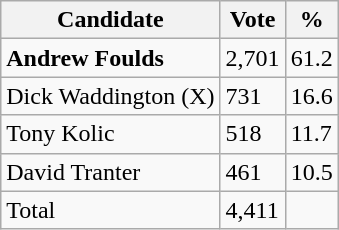<table class="wikitable">
<tr>
<th bgcolor="#DDDDFF">Candidate</th>
<th bgcolor="#DDDDFF">Vote</th>
<th bgcolor="#DDDDFF">%</th>
</tr>
<tr>
<td><strong>Andrew Foulds</strong></td>
<td>2,701</td>
<td>61.2</td>
</tr>
<tr>
<td>Dick Waddington (X)</td>
<td>731</td>
<td>16.6</td>
</tr>
<tr>
<td>Tony Kolic</td>
<td>518</td>
<td>11.7</td>
</tr>
<tr>
<td>David Tranter</td>
<td>461</td>
<td>10.5</td>
</tr>
<tr>
<td>Total</td>
<td>4,411</td>
<td></td>
</tr>
</table>
